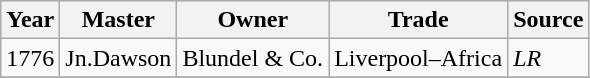<table class=" wikitable">
<tr>
<th>Year</th>
<th>Master</th>
<th>Owner</th>
<th>Trade</th>
<th>Source</th>
</tr>
<tr>
<td>1776</td>
<td>Jn.Dawson</td>
<td>Blundel & Co.</td>
<td>Liverpool–Africa</td>
<td><em>LR</em></td>
</tr>
<tr>
</tr>
</table>
